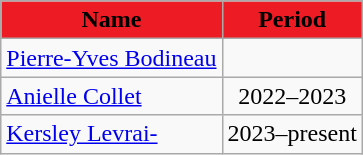<table class="wikitable">
<tr>
<th style="background-color:#ED1C24;"><span>Name</span></th>
<th style="background-color:#ED1C24;"><span>Period</span></th>
</tr>
<tr>
<td> <a href='#'>Pierre-Yves Bodineau</a></td>
<td align="center"></td>
</tr>
<tr>
<td> <a href='#'>Anielle Collet</a></td>
<td align="center">2022–2023</td>
</tr>
<tr>
<td> <a href='#'>Kersley Levrai-</a></td>
<td align="center">2023–present</td>
</tr>
</table>
